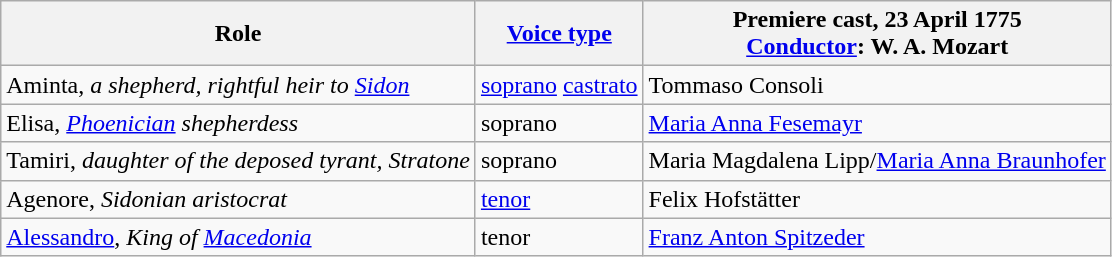<table class="wikitable">
<tr>
<th>Role</th>
<th><a href='#'>Voice type</a></th>
<th>Premiere cast, 23 April 1775<br><a href='#'>Conductor</a>: W. A. Mozart</th>
</tr>
<tr>
<td>Aminta, <em>a shepherd, rightful heir to <a href='#'>Sidon</a></em></td>
<td><a href='#'>soprano</a> <a href='#'>castrato</a></td>
<td>Tommaso Consoli</td>
</tr>
<tr>
<td>Elisa, <em><a href='#'>Phoenician</a> shepherdess</em></td>
<td>soprano</td>
<td><a href='#'>Maria Anna Fesemayr</a></td>
</tr>
<tr>
<td>Tamiri, <em>daughter of the deposed tyrant, Stratone </em></td>
<td>soprano</td>
<td>Maria Magdalena Lipp/<a href='#'>Maria Anna Braunhofer</a></td>
</tr>
<tr>
<td>Agenore, <em>Sidonian aristocrat</em></td>
<td><a href='#'>tenor</a></td>
<td>Felix Hofstätter</td>
</tr>
<tr>
<td><a href='#'>Alessandro</a>, <em>King of <a href='#'>Macedonia</a></em></td>
<td>tenor</td>
<td><a href='#'>Franz Anton Spitzeder</a></td>
</tr>
</table>
